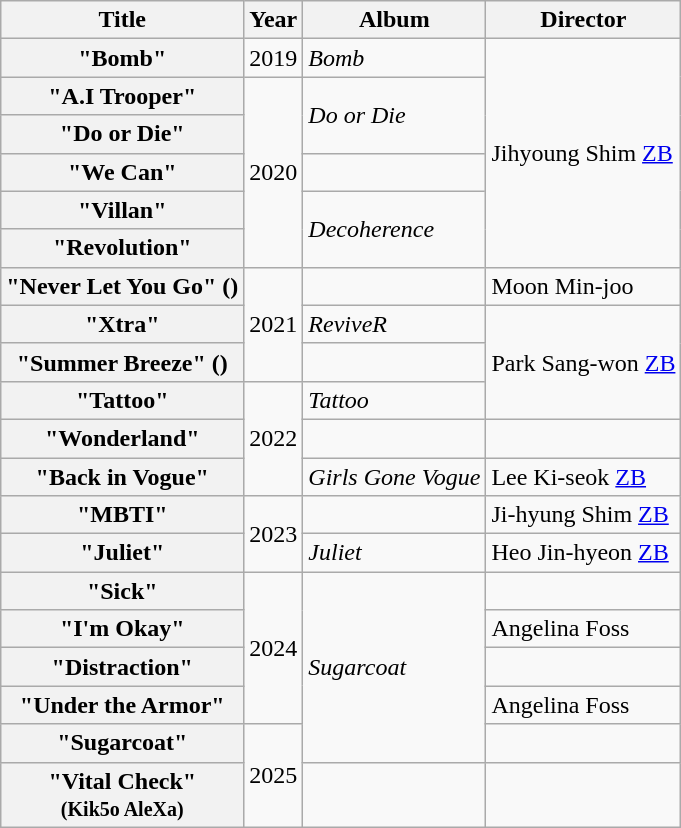<table class="wikitable plainrowheaders">
<tr>
<th rowspan="1">Title</th>
<th rowspan="1">Year</th>
<th rowspan="1">Album</th>
<th rowspan="1">Director</th>
</tr>
<tr>
<th scope="row">"Bomb"</th>
<td>2019</td>
<td><em>Bomb</em></td>
<td rowspan="6">Jihyoung Shim <a href='#'>ZB</a></td>
</tr>
<tr>
<th scope="row">"A.I Trooper"</th>
<td rowspan="5">2020</td>
<td rowspan="2"><em>Do or Die</em></td>
</tr>
<tr>
<th scope="row">"Do or Die"</th>
</tr>
<tr>
<th scope="row">"We Can"</th>
<td></td>
</tr>
<tr>
<th scope="row">"Villan"</th>
<td rowspan="2"><em>Decoherence</em></td>
</tr>
<tr>
<th scope="row">"Revolution"</th>
</tr>
<tr>
<th scope="row">"Never Let You Go" ()</th>
<td rowspan="3">2021</td>
<td></td>
<td>Moon Min-joo</td>
</tr>
<tr>
<th scope="row">"Xtra"</th>
<td><em>ReviveR</em></td>
<td rowspan="3">Park Sang-won <a href='#'>ZB</a></td>
</tr>
<tr>
<th scope="row">"Summer Breeze" ()<br></th>
<td></td>
</tr>
<tr>
<th scope="row">"Tattoo"</th>
<td rowspan="3">2022</td>
<td><em>Tattoo</em></td>
</tr>
<tr>
<th scope="row">"Wonderland"</th>
<td></td>
<td></td>
</tr>
<tr>
<th scope="row">"Back in Vogue"</th>
<td><em>Girls Gone Vogue</em></td>
<td>Lee Ki-seok <a href='#'>ZB</a></td>
</tr>
<tr>
<th scope="row">"MBTI"<br></th>
<td rowspan="2">2023</td>
<td></td>
<td>Ji-hyung Shim <a href='#'>ZB</a></td>
</tr>
<tr>
<th scope="row">"Juliet"</th>
<td><em>Juliet</em></td>
<td>Heo Jin-hyeon <a href='#'>ZB</a></td>
</tr>
<tr>
<th scope="row">"Sick"</th>
<td rowspan="4">2024</td>
<td rowspan="5"><em>Sugarcoat</em></td>
<td></td>
</tr>
<tr>
<th scope="row">"I'm Okay"</th>
<td>Angelina Foss</td>
</tr>
<tr>
<th scope="row">"Distraction"</th>
<td></td>
</tr>
<tr>
<th scope="row">"Under the Armor"</th>
<td>Angelina Foss</td>
</tr>
<tr>
<th scope="row">"Sugarcoat"</th>
<td rowspan="2">2025</td>
<td></td>
</tr>
<tr>
<th scope="row">"Vital Check"<br><small>(Kik5o  AleXa)</small></th>
<td></td>
<td></td>
</tr>
</table>
